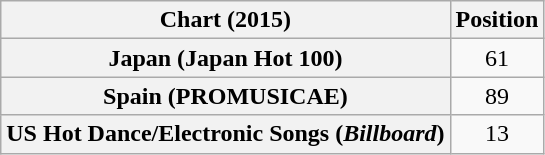<table class="wikitable plainrowheaders sortable" style="text-align:center">
<tr>
<th>Chart (2015)</th>
<th>Position</th>
</tr>
<tr>
<th scope="row">Japan (Japan Hot 100)</th>
<td>61</td>
</tr>
<tr>
<th scope="row">Spain (PROMUSICAE)</th>
<td>89</td>
</tr>
<tr>
<th scope="row">US Hot Dance/Electronic Songs (<em>Billboard</em>)</th>
<td>13</td>
</tr>
</table>
